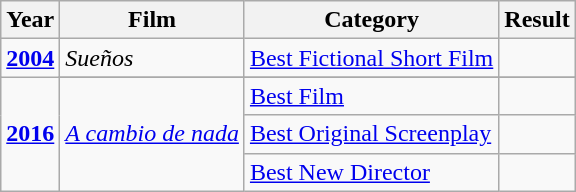<table class="wikitable">
<tr>
<th>Year</th>
<th>Film</th>
<th>Category</th>
<th>Result</th>
</tr>
<tr>
<td><strong><a href='#'>2004</a></strong></td>
<td><em>Sueños</em></td>
<td><a href='#'>Best Fictional Short Film</a></td>
<td></td>
</tr>
<tr>
<td rowspan="5"><strong><a href='#'>2016</a></strong></td>
</tr>
<tr>
<td rowspan="4"><em><a href='#'>A cambio de nada</a></em></td>
</tr>
<tr>
<td><a href='#'>Best Film</a></td>
<td></td>
</tr>
<tr>
<td><a href='#'>Best Original Screenplay</a></td>
<td></td>
</tr>
<tr>
<td><a href='#'>Best New Director</a></td>
<td></td>
</tr>
</table>
